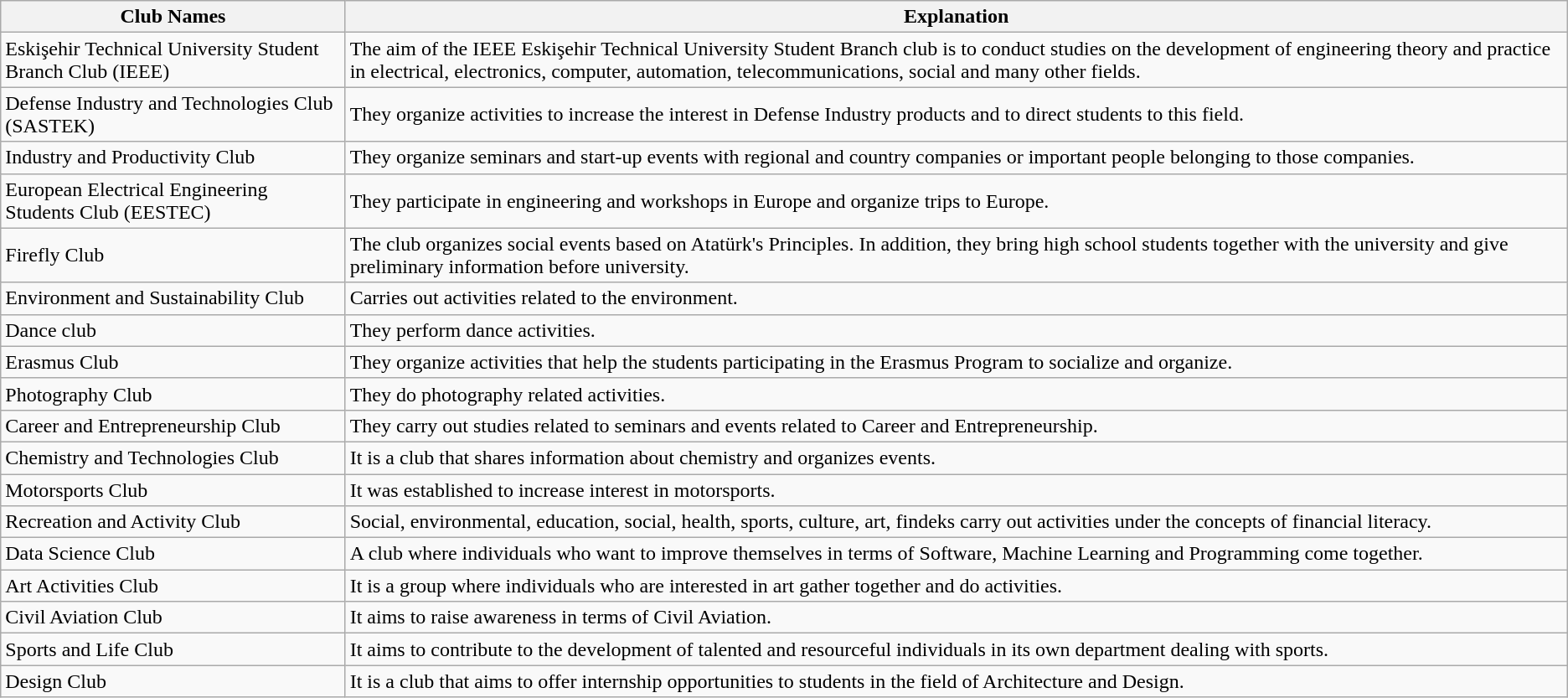<table class="wikitable">
<tr>
<th>Club Names</th>
<th>Explanation</th>
</tr>
<tr>
<td>Eskişehir Technical University Student Branch Club (IEEE)</td>
<td>The aim of the IEEE Eskişehir Technical University Student Branch club is to conduct studies on the development of engineering theory and practice in electrical, electronics, computer, automation, telecommunications, social and many other fields.</td>
</tr>
<tr>
<td>Defense Industry and Technologies Club (SASTEK)</td>
<td>They organize activities to increase the interest in Defense Industry products and to direct students to this field.</td>
</tr>
<tr>
<td>Industry and Productivity Club</td>
<td>They organize seminars and start-up events with regional and country companies or important people belonging to those companies.</td>
</tr>
<tr>
<td>European Electrical Engineering Students Club (EESTEC)</td>
<td>They participate in engineering and workshops in Europe and organize trips to Europe.</td>
</tr>
<tr>
<td>Firefly Club</td>
<td>The club organizes social events based on Atatürk's Principles. In addition, they bring high school students together with the university and give preliminary information before university.</td>
</tr>
<tr>
<td>Environment and Sustainability Club</td>
<td>Carries out activities related to the environment.</td>
</tr>
<tr>
<td>Dance club</td>
<td>They perform dance activities.</td>
</tr>
<tr>
<td>Erasmus Club</td>
<td>They organize activities that help the students participating in the Erasmus Program to socialize and organize.</td>
</tr>
<tr>
<td>Photography Club</td>
<td>They do photography related activities.</td>
</tr>
<tr>
<td>Career and Entrepreneurship Club</td>
<td>They carry out studies related to seminars and events related to Career and Entrepreneurship.</td>
</tr>
<tr>
<td>Chemistry and Technologies Club</td>
<td>It is a club that shares information about chemistry and organizes events.</td>
</tr>
<tr>
<td>Motorsports Club</td>
<td>It was established to increase interest in motorsports.</td>
</tr>
<tr>
<td>Recreation and Activity Club</td>
<td>Social, environmental, education, social, health, sports, culture, art, findeks carry out activities under the concepts of financial literacy.</td>
</tr>
<tr>
<td>Data Science Club</td>
<td>A club where individuals who want to improve themselves in terms of Software, Machine Learning and Programming come together.</td>
</tr>
<tr>
<td>Art Activities Club</td>
<td>It is a group where individuals who are interested in art gather together and do activities.</td>
</tr>
<tr>
<td>Civil Aviation Club</td>
<td>It aims to raise awareness in terms of Civil Aviation.</td>
</tr>
<tr>
<td>Sports and Life Club</td>
<td>It aims to contribute to the development of talented and resourceful individuals in its own department dealing with sports.</td>
</tr>
<tr>
<td>Design Club</td>
<td>It is a club that aims to offer internship opportunities to students in the field of Architecture and Design.</td>
</tr>
</table>
